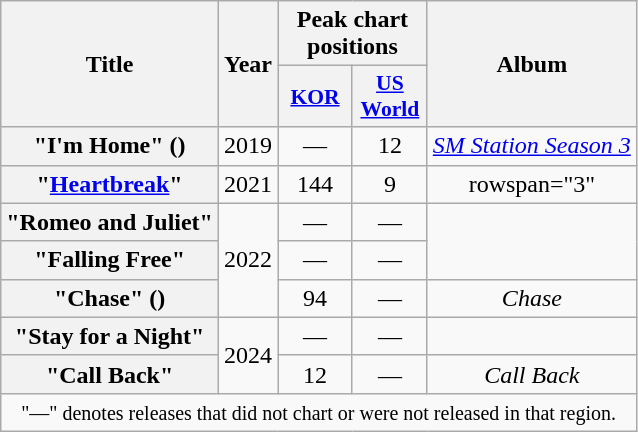<table class="wikitable plainrowheaders" style="text-align:center;">
<tr>
<th scope="col" rowspan="2">Title</th>
<th scope="col" rowspan="2">Year</th>
<th scope="col" colspan="2">Peak chart positions</th>
<th scope="col" rowspan="2">Album</th>
</tr>
<tr>
<th scope="col" style="width:3em;font-size:90%;"><a href='#'>KOR</a><br></th>
<th scope="col" style="width:3em;font-size:90%;"><a href='#'>US<br>World</a><br></th>
</tr>
<tr>
<th scope="row">"I'm Home" ()</th>
<td>2019</td>
<td>—</td>
<td>12</td>
<td><em><a href='#'>SM Station Season 3</a></em></td>
</tr>
<tr>
<th scope="row">"<a href='#'>Heartbreak</a>"</th>
<td>2021</td>
<td>144</td>
<td>9</td>
<td>rowspan="3" </td>
</tr>
<tr>
<th scope="row">"Romeo and Juliet"</th>
<td rowspan="3">2022</td>
<td>—</td>
<td>—</td>
</tr>
<tr>
<th scope="row">"Falling Free"</th>
<td>—</td>
<td>—</td>
</tr>
<tr>
<th scope="row">"Chase" ()</th>
<td>94</td>
<td>—</td>
<td><em>Chase</em></td>
</tr>
<tr>
<th scope="row">"Stay for a Night"</th>
<td rowspan="2">2024</td>
<td>—</td>
<td>—</td>
<td></td>
</tr>
<tr>
<th scope="row">"Call Back"</th>
<td>12</td>
<td>—</td>
<td><em>Call Back</em></td>
</tr>
<tr>
<td colspan="7"><small>"—" denotes releases that did not chart or were not released in that region.</small></td>
</tr>
</table>
